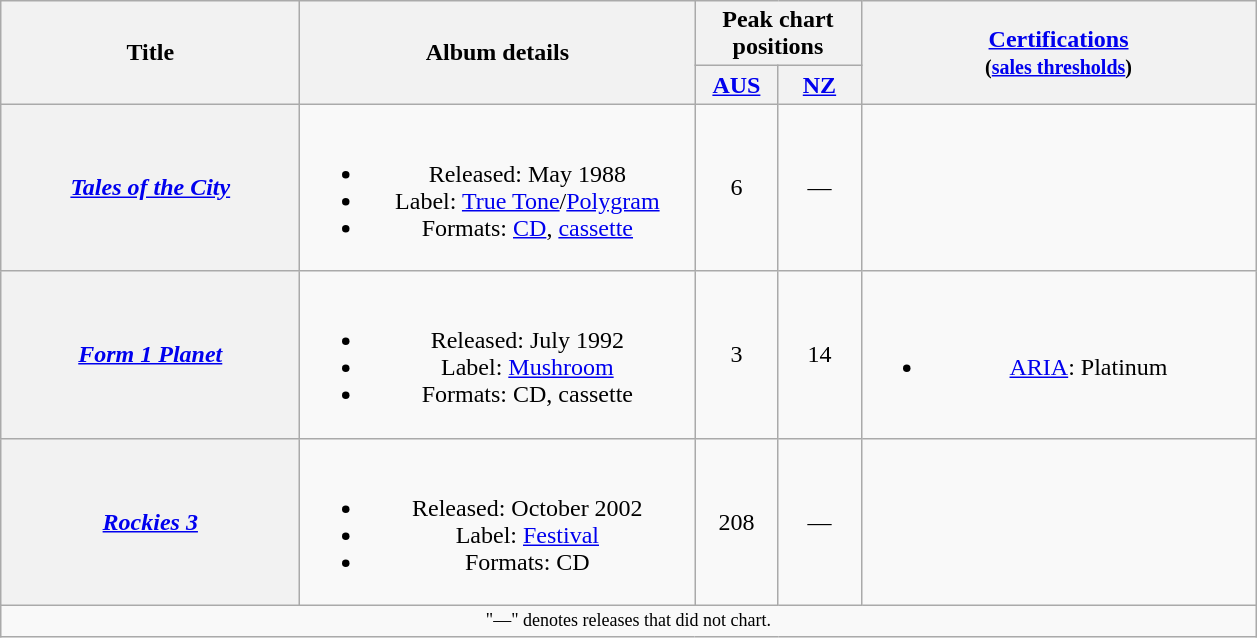<table class="wikitable plainrowheaders" style="text-align:center;" border="1">
<tr>
<th scope="col" rowspan="2" style="width:12em;">Title</th>
<th scope="col" rowspan="2" style="width:16em;">Album details</th>
<th scope="col" colspan="2">Peak chart<br>positions</th>
<th scope="col" rowspan="2" style="width:16em;"><a href='#'>Certifications</a><br><small>(<a href='#'>sales thresholds</a>)</small></th>
</tr>
<tr>
<th style="width:3em"><a href='#'>AUS</a><br></th>
<th style="width:3em"><a href='#'>NZ</a><br></th>
</tr>
<tr>
<th scope="row"><em><a href='#'>Tales of the City</a></em></th>
<td><br><ul><li>Released: May 1988</li><li>Label: <a href='#'>True Tone</a>/<a href='#'>Polygram</a></li><li>Formats: <a href='#'>CD</a>, <a href='#'>cassette</a></li></ul></td>
<td align="center">6</td>
<td align="center">—</td>
<td></td>
</tr>
<tr>
<th scope="row"><em><a href='#'>Form 1 Planet</a></em></th>
<td><br><ul><li>Released: July 1992</li><li>Label: <a href='#'>Mushroom</a></li><li>Formats: CD, cassette</li></ul></td>
<td align="center">3</td>
<td align="center">14</td>
<td><br><ul><li><a href='#'>ARIA</a>: Platinum</li></ul></td>
</tr>
<tr>
<th scope="row"><em><a href='#'>Rockies 3</a></em></th>
<td><br><ul><li>Released: October 2002</li><li>Label: <a href='#'>Festival</a></li><li>Formats: CD</li></ul></td>
<td align="center">208</td>
<td align="center">—</td>
<td></td>
</tr>
<tr>
<td colspan="5" style="text-align:center; font-size:9pt;">"—" denotes releases that did not chart.</td>
</tr>
</table>
